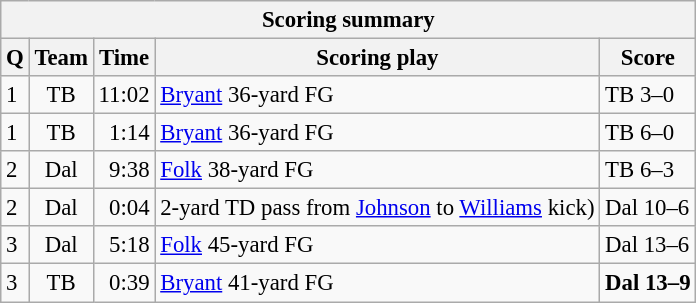<table class="wikitable" style="font-size: 95%">
<tr>
<th colspan=5>Scoring summary</th>
</tr>
<tr>
<th>Q</th>
<th>Team</th>
<th>Time</th>
<th>Scoring play</th>
<th>Score</th>
</tr>
<tr>
<td>1</td>
<td align=center>TB</td>
<td align=right>11:02</td>
<td><a href='#'>Bryant</a> 36-yard FG</td>
<td>TB 3–0</td>
</tr>
<tr>
<td>1</td>
<td align=center>TB</td>
<td align=right>1:14</td>
<td><a href='#'>Bryant</a> 36-yard FG</td>
<td>TB 6–0</td>
</tr>
<tr>
<td>2</td>
<td align=center>Dal</td>
<td align=right>9:38</td>
<td><a href='#'>Folk</a> 38-yard FG</td>
<td>TB 6–3</td>
</tr>
<tr>
<td>2</td>
<td align=center>Dal</td>
<td align=right>0:04</td>
<td>2-yard TD pass from <a href='#'>Johnson</a> to <a href='#'>Williams</a> kick)</td>
<td>Dal 10–6</td>
</tr>
<tr>
<td>3</td>
<td align=center>Dal</td>
<td align=right>5:18</td>
<td><a href='#'>Folk</a> 45-yard FG</td>
<td>Dal 13–6</td>
</tr>
<tr>
<td>3</td>
<td align=center>TB</td>
<td align=right>0:39</td>
<td><a href='#'>Bryant</a> 41-yard FG</td>
<td><strong>Dal 13–9</strong></td>
</tr>
</table>
